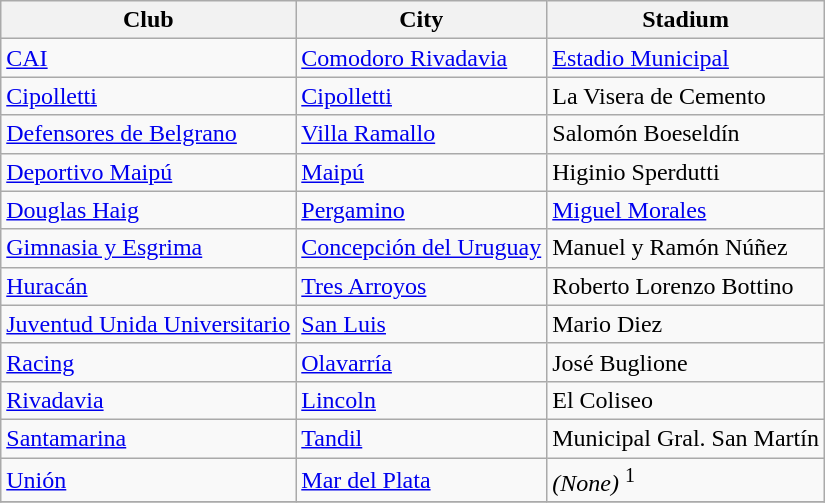<table class="wikitable sortable">
<tr>
<th>Club</th>
<th>City</th>
<th>Stadium</th>
</tr>
<tr>
<td> <a href='#'>CAI</a></td>
<td><a href='#'>Comodoro Rivadavia</a></td>
<td><a href='#'>Estadio Municipal</a></td>
</tr>
<tr>
<td> <a href='#'>Cipolletti</a></td>
<td><a href='#'>Cipolletti</a></td>
<td>La Visera de Cemento</td>
</tr>
<tr>
<td> <a href='#'>Defensores de Belgrano</a></td>
<td><a href='#'>Villa Ramallo</a></td>
<td>Salomón Boeseldín</td>
</tr>
<tr>
<td> <a href='#'>Deportivo Maipú</a></td>
<td><a href='#'>Maipú</a></td>
<td>Higinio Sperdutti</td>
</tr>
<tr>
<td> <a href='#'>Douglas Haig</a></td>
<td><a href='#'>Pergamino</a></td>
<td><a href='#'>Miguel Morales</a></td>
</tr>
<tr>
<td> <a href='#'>Gimnasia y Esgrima</a></td>
<td><a href='#'>Concepción del Uruguay</a></td>
<td>Manuel y Ramón Núñez</td>
</tr>
<tr>
<td> <a href='#'>Huracán</a></td>
<td><a href='#'>Tres Arroyos</a></td>
<td>Roberto Lorenzo Bottino</td>
</tr>
<tr>
<td> <a href='#'>Juventud Unida Universitario</a></td>
<td><a href='#'>San Luis</a></td>
<td>Mario Diez</td>
</tr>
<tr>
<td> <a href='#'>Racing</a></td>
<td><a href='#'>Olavarría</a></td>
<td>José Buglione</td>
</tr>
<tr>
<td> <a href='#'>Rivadavia</a></td>
<td><a href='#'>Lincoln</a></td>
<td>El Coliseo</td>
</tr>
<tr>
<td> <a href='#'>Santamarina</a></td>
<td><a href='#'>Tandil</a></td>
<td>Municipal Gral. San Martín</td>
</tr>
<tr>
<td> <a href='#'>Unión</a></td>
<td><a href='#'>Mar del Plata</a></td>
<td><em>(None)</em> <sup>1</sup></td>
</tr>
<tr>
</tr>
</table>
